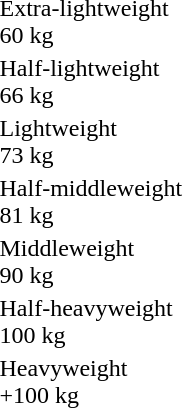<table>
<tr>
<td rowspan=2>Extra-lightweight<br>60 kg<br></td>
<td rowspan=2></td>
<td rowspan=2></td>
<td></td>
</tr>
<tr>
<td></td>
</tr>
<tr>
<td rowspan=2>Half-lightweight<br>66 kg<br></td>
<td rowspan=2></td>
<td rowspan=2></td>
<td></td>
</tr>
<tr>
<td></td>
</tr>
<tr>
<td rowspan=2>Lightweight<br>73 kg<br></td>
<td rowspan=2></td>
<td rowspan=2></td>
<td></td>
</tr>
<tr>
<td></td>
</tr>
<tr>
<td rowspan=2>Half-middleweight<br>81 kg<br></td>
<td rowspan=2></td>
<td rowspan=2></td>
<td></td>
</tr>
<tr>
<td></td>
</tr>
<tr>
<td rowspan=2>Middleweight<br>90 kg<br></td>
<td rowspan=2></td>
<td rowspan=2></td>
<td></td>
</tr>
<tr>
<td></td>
</tr>
<tr>
<td rowspan=2>Half-heavyweight<br>100 kg<br></td>
<td rowspan=2></td>
<td rowspan=2></td>
<td></td>
</tr>
<tr>
<td></td>
</tr>
<tr>
<td rowspan=2>Heavyweight<br> +100 kg<br></td>
<td rowspan=2></td>
<td rowspan=2></td>
<td></td>
</tr>
<tr>
<td></td>
</tr>
</table>
